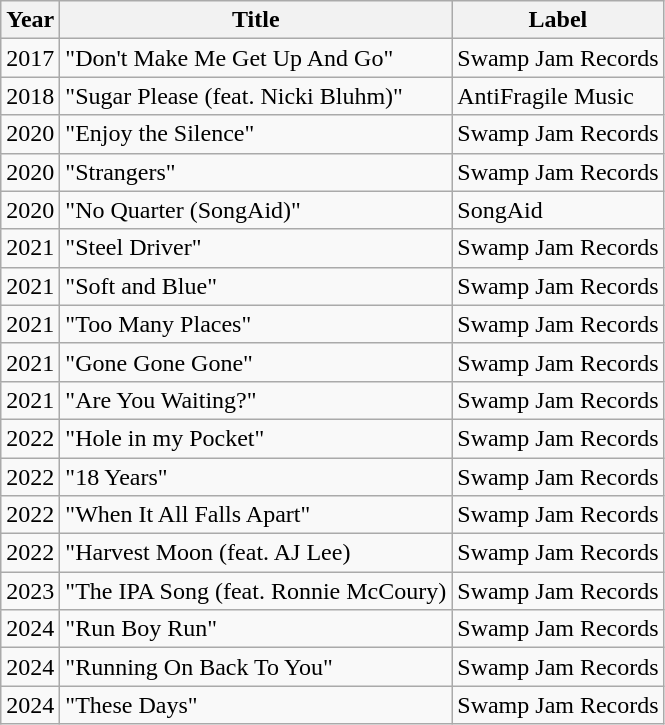<table class="wikitable">
<tr>
<th>Year</th>
<th>Title</th>
<th>Label</th>
</tr>
<tr>
<td>2017</td>
<td>"Don't Make Me Get Up And Go"</td>
<td>Swamp Jam Records</td>
</tr>
<tr>
<td>2018</td>
<td>"Sugar Please (feat. Nicki Bluhm)"</td>
<td>AntiFragile Music</td>
</tr>
<tr>
<td>2020</td>
<td>"Enjoy the Silence"</td>
<td>Swamp Jam Records</td>
</tr>
<tr>
<td>2020</td>
<td>"Strangers"</td>
<td>Swamp Jam Records</td>
</tr>
<tr>
<td>2020</td>
<td>"No Quarter (SongAid)"</td>
<td>SongAid</td>
</tr>
<tr>
<td>2021</td>
<td>"Steel Driver"</td>
<td>Swamp Jam Records</td>
</tr>
<tr>
<td>2021</td>
<td>"Soft and Blue"</td>
<td>Swamp Jam Records</td>
</tr>
<tr>
<td>2021</td>
<td>"Too Many Places"</td>
<td>Swamp Jam Records</td>
</tr>
<tr>
<td>2021</td>
<td>"Gone Gone Gone"</td>
<td>Swamp Jam Records</td>
</tr>
<tr>
<td>2021</td>
<td>"Are You Waiting?"</td>
<td>Swamp Jam Records</td>
</tr>
<tr>
<td>2022</td>
<td>"Hole in my Pocket"</td>
<td>Swamp Jam Records</td>
</tr>
<tr>
<td>2022</td>
<td>"18 Years"</td>
<td>Swamp Jam Records</td>
</tr>
<tr>
<td>2022</td>
<td>"When It All Falls Apart"</td>
<td>Swamp Jam Records</td>
</tr>
<tr>
<td>2022</td>
<td>"Harvest Moon (feat. AJ Lee)</td>
<td>Swamp Jam Records</td>
</tr>
<tr>
<td>2023</td>
<td>"The IPA Song (feat. Ronnie McCoury)</td>
<td>Swamp Jam Records</td>
</tr>
<tr>
<td>2024</td>
<td>"Run Boy Run"</td>
<td>Swamp Jam Records</td>
</tr>
<tr>
<td>2024</td>
<td>"Running On Back To You"</td>
<td>Swamp Jam Records</td>
</tr>
<tr>
<td>2024</td>
<td>"These Days"</td>
<td>Swamp Jam Records</td>
</tr>
</table>
